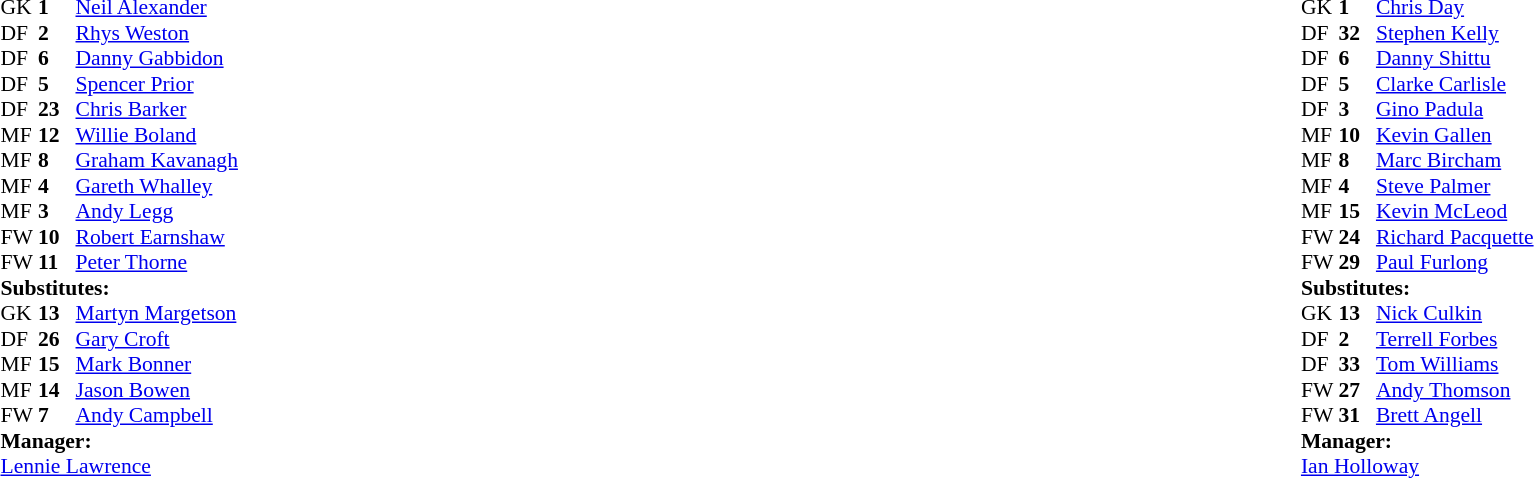<table width="100%">
<tr>
<td valign="top" width="50%"><br><table style="font-size: 90%" cellspacing="0" cellpadding="0">
<tr>
<td colspan="4"></td>
</tr>
<tr>
<th width="25"></th>
<th width="25"></th>
</tr>
<tr>
<td>GK</td>
<td><strong>1</strong></td>
<td><a href='#'>Neil Alexander</a></td>
</tr>
<tr>
<td>DF</td>
<td><strong>2</strong></td>
<td><a href='#'>Rhys Weston</a> </td>
</tr>
<tr>
<td>DF</td>
<td><strong>6</strong></td>
<td><a href='#'>Danny Gabbidon</a></td>
</tr>
<tr>
<td>DF</td>
<td><strong>5</strong></td>
<td><a href='#'>Spencer Prior</a></td>
</tr>
<tr>
<td>DF</td>
<td><strong>23</strong></td>
<td><a href='#'>Chris Barker</a></td>
</tr>
<tr>
<td>MF</td>
<td><strong>12</strong></td>
<td><a href='#'>Willie Boland</a></td>
</tr>
<tr>
<td>MF</td>
<td><strong>8</strong></td>
<td><a href='#'>Graham Kavanagh</a> </td>
</tr>
<tr>
<td>MF</td>
<td><strong>4</strong></td>
<td><a href='#'>Gareth Whalley</a></td>
</tr>
<tr>
<td>MF</td>
<td><strong>3</strong></td>
<td><a href='#'>Andy Legg</a> </td>
</tr>
<tr>
<td>FW</td>
<td><strong>10</strong></td>
<td><a href='#'>Robert Earnshaw</a> </td>
</tr>
<tr>
<td>FW</td>
<td><strong>11</strong></td>
<td><a href='#'>Peter Thorne</a></td>
</tr>
<tr>
<td colspan=4><strong>Substitutes:</strong></td>
</tr>
<tr>
<td>GK</td>
<td><strong>13</strong></td>
<td><a href='#'>Martyn Margetson</a></td>
</tr>
<tr>
<td>DF</td>
<td><strong>26</strong></td>
<td><a href='#'>Gary Croft</a> </td>
</tr>
<tr>
<td>MF</td>
<td><strong>15</strong></td>
<td><a href='#'>Mark Bonner</a> </td>
</tr>
<tr>
<td>MF</td>
<td><strong>14</strong></td>
<td><a href='#'>Jason Bowen</a></td>
</tr>
<tr>
<td>FW</td>
<td><strong>7</strong></td>
<td><a href='#'>Andy Campbell</a>  </td>
</tr>
<tr>
<td colspan=4><strong>Manager:</strong></td>
</tr>
<tr>
<td colspan="4"><a href='#'>Lennie Lawrence</a></td>
</tr>
</table>
</td>
<td valign="top" width="50%"><br><table style="font-size: 90%" cellspacing="0" cellpadding="0" align="center">
<tr>
<td colspan="4"></td>
</tr>
<tr>
<th width="25"></th>
<th width="25"></th>
</tr>
<tr>
<td>GK</td>
<td><strong>1</strong></td>
<td><a href='#'>Chris Day</a></td>
</tr>
<tr>
<td>DF</td>
<td><strong>32</strong></td>
<td><a href='#'>Stephen Kelly</a></td>
</tr>
<tr>
<td>DF</td>
<td><strong>6</strong></td>
<td><a href='#'>Danny Shittu</a></td>
</tr>
<tr>
<td>DF</td>
<td><strong>5</strong></td>
<td><a href='#'>Clarke Carlisle</a></td>
</tr>
<tr>
<td>DF</td>
<td><strong>3</strong></td>
<td><a href='#'>Gino Padula</a> </td>
</tr>
<tr>
<td>MF</td>
<td><strong>10</strong></td>
<td><a href='#'>Kevin Gallen</a></td>
</tr>
<tr>
<td>MF</td>
<td><strong>8</strong></td>
<td><a href='#'>Marc Bircham</a> </td>
</tr>
<tr>
<td>MF</td>
<td><strong>4</strong></td>
<td><a href='#'>Steve Palmer</a> </td>
</tr>
<tr>
<td>MF</td>
<td><strong>15</strong></td>
<td><a href='#'>Kevin McLeod</a></td>
</tr>
<tr>
<td>FW</td>
<td><strong>24</strong></td>
<td><a href='#'>Richard Pacquette</a> </td>
</tr>
<tr>
<td>FW</td>
<td><strong>29</strong></td>
<td><a href='#'>Paul Furlong</a> </td>
</tr>
<tr>
<td colspan=4><strong>Substitutes:</strong></td>
</tr>
<tr>
<td>GK</td>
<td><strong>13</strong></td>
<td><a href='#'>Nick Culkin</a></td>
</tr>
<tr>
<td>DF</td>
<td><strong>2</strong></td>
<td><a href='#'>Terrell Forbes</a></td>
</tr>
<tr>
<td>DF</td>
<td><strong>33</strong></td>
<td><a href='#'>Tom Williams</a> </td>
</tr>
<tr>
<td>FW</td>
<td><strong>27</strong></td>
<td><a href='#'>Andy Thomson</a> </td>
</tr>
<tr>
<td>FW</td>
<td><strong>31</strong></td>
<td><a href='#'>Brett Angell</a></td>
</tr>
<tr>
<td colspan=4><strong>Manager:</strong></td>
</tr>
<tr>
<td colspan="4"><a href='#'>Ian Holloway</a></td>
</tr>
</table>
</td>
</tr>
</table>
